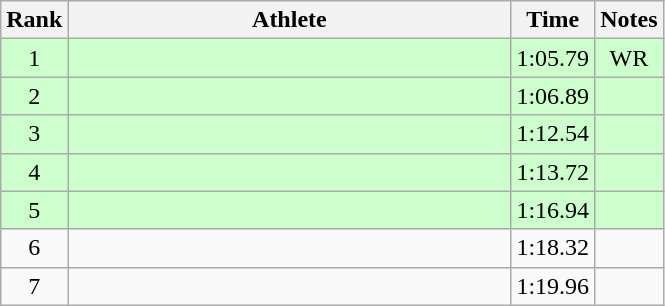<table class="wikitable" style="text-align:center">
<tr>
<th>Rank</th>
<th Style="width:18em">Athlete</th>
<th>Time</th>
<th>Notes</th>
</tr>
<tr style="background:#cfc">
<td>1</td>
<td style="text-align:left"></td>
<td>1:05.79</td>
<td>WR</td>
</tr>
<tr style="background:#cfc">
<td>2</td>
<td style="text-align:left"></td>
<td>1:06.89</td>
<td></td>
</tr>
<tr style="background:#cfc">
<td>3</td>
<td style="text-align:left"></td>
<td>1:12.54</td>
<td></td>
</tr>
<tr style="background:#cfc">
<td>4</td>
<td style="text-align:left"></td>
<td>1:13.72</td>
<td></td>
</tr>
<tr style="background:#cfc">
<td>5</td>
<td style="text-align:left"></td>
<td>1:16.94</td>
<td></td>
</tr>
<tr>
<td>6</td>
<td style="text-align:left"></td>
<td>1:18.32</td>
<td></td>
</tr>
<tr>
<td>7</td>
<td style="text-align:left"></td>
<td>1:19.96</td>
<td></td>
</tr>
</table>
